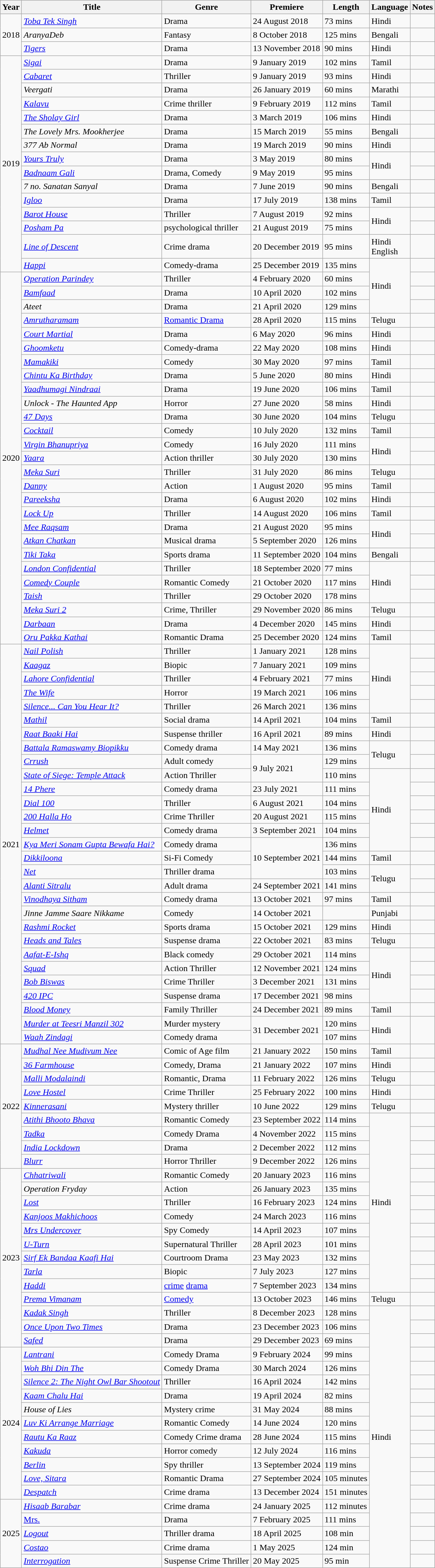<table class="wikitable sortable">
<tr>
<th>Year</th>
<th>Title</th>
<th>Genre</th>
<th>Premiere</th>
<th>Length</th>
<th>Language</th>
<th>Notes</th>
</tr>
<tr>
<td rowspan="3">2018</td>
<td><a href='#'><em>Toba Tek Singh</em></a></td>
<td>Drama</td>
<td>24 August 2018</td>
<td>73 mins</td>
<td>Hindi</td>
<td></td>
</tr>
<tr>
<td><em>AranyaDeb</em></td>
<td>Fantasy</td>
<td>8 October 2018</td>
<td>125 mins</td>
<td>Bengali</td>
<td></td>
</tr>
<tr>
<td><em><a href='#'>Tigers</a></em></td>
<td>Drama</td>
<td>13 November 2018</td>
<td>90 mins</td>
<td>Hindi</td>
<td></td>
</tr>
<tr>
<td rowspan="15">2019</td>
<td><em><a href='#'>Sigai</a></em></td>
<td>Drama</td>
<td>9 January 2019</td>
<td>102 mins</td>
<td>Tamil</td>
<td></td>
</tr>
<tr>
<td><em><a href='#'>Cabaret</a></em></td>
<td>Thriller</td>
<td>9 January 2019</td>
<td>93 mins</td>
<td>Hindi</td>
<td></td>
</tr>
<tr>
<td><em>Veergati</em></td>
<td>Drama</td>
<td>26 January 2019</td>
<td>60 mins</td>
<td>Marathi</td>
<td></td>
</tr>
<tr>
<td><em><a href='#'>Kalavu</a></em></td>
<td>Crime thriller</td>
<td>9 February 2019</td>
<td>112 mins</td>
<td>Tamil</td>
<td></td>
</tr>
<tr>
<td><em><a href='#'>The Sholay Girl</a></em></td>
<td>Drama</td>
<td>3 March 2019</td>
<td>106 mins</td>
<td>Hindi</td>
<td></td>
</tr>
<tr>
<td><em>The Lovely Mrs. Mookherjee</em></td>
<td>Drama</td>
<td>15 March 2019</td>
<td>55 mins</td>
<td>Bengali</td>
<td></td>
</tr>
<tr>
<td><em>377 Ab Normal</em></td>
<td>Drama</td>
<td>19 March 2019</td>
<td>90 mins</td>
<td>Hindi</td>
<td></td>
</tr>
<tr>
<td><em><a href='#'>Yours Truly</a></em></td>
<td>Drama</td>
<td>3 May 2019</td>
<td>80 mins</td>
<td rowspan="2">Hindi</td>
<td></td>
</tr>
<tr>
<td><em><a href='#'>Badnaam Gali</a></em></td>
<td>Drama, Comedy</td>
<td>9 May 2019</td>
<td>95 mins</td>
<td></td>
</tr>
<tr>
<td><em>7 no. Sanatan Sanyal</em></td>
<td>Drama</td>
<td>7 June 2019</td>
<td>90 mins</td>
<td>Bengali</td>
<td></td>
</tr>
<tr>
<td><em><a href='#'>Igloo</a></em></td>
<td>Drama</td>
<td>17 July 2019</td>
<td>138 mins</td>
<td>Tamil</td>
<td></td>
</tr>
<tr>
<td><em><a href='#'>Barot House</a></em></td>
<td>Thriller</td>
<td>7 August 2019</td>
<td>92 mins</td>
<td rowspan="2">Hindi</td>
<td></td>
</tr>
<tr>
<td><em><a href='#'>Posham Pa</a></em></td>
<td>psychological thriller</td>
<td>21 August 2019</td>
<td>75 mins</td>
<td></td>
</tr>
<tr>
<td><em><a href='#'>Line of Descent</a></em></td>
<td>Crime drama</td>
<td>20 December 2019</td>
<td>95 mins</td>
<td>Hindi<br>English</td>
<td></td>
</tr>
<tr>
<td><em><a href='#'>Happi</a></em></td>
<td>Comedy-drama</td>
<td>25 December 2019</td>
<td>135 mins</td>
<td rowspan="4">Hindi</td>
<td></td>
</tr>
<tr>
<td rowspan="27">2020</td>
<td><em><a href='#'>Operation Parindey</a></em></td>
<td>Thriller</td>
<td>4 February 2020</td>
<td>60 mins</td>
<td></td>
</tr>
<tr>
<td><em><a href='#'>Bamfaad</a></em></td>
<td>Drama</td>
<td>10 April 2020</td>
<td>102 mins</td>
<td></td>
</tr>
<tr>
<td><em>Ateet</em></td>
<td>Drama</td>
<td>21 April 2020</td>
<td>129 mins</td>
<td></td>
</tr>
<tr>
<td><em><a href='#'>Amrutharamam</a></em></td>
<td><a href='#'>Romantic Drama</a></td>
<td>28 April 2020</td>
<td>115 mins</td>
<td>Telugu</td>
<td></td>
</tr>
<tr>
<td><em><a href='#'>Court Martial</a></em></td>
<td>Drama</td>
<td>6 May 2020</td>
<td>96 mins</td>
<td>Hindi</td>
<td></td>
</tr>
<tr>
<td><em><a href='#'>Ghoomketu</a></em></td>
<td>Comedy-drama</td>
<td>22 May 2020</td>
<td>108 mins</td>
<td>Hindi</td>
<td></td>
</tr>
<tr>
<td><em><a href='#'>Mamakiki</a></em></td>
<td>Comedy</td>
<td>30 May 2020</td>
<td>97 mins</td>
<td>Tamil</td>
<td></td>
</tr>
<tr>
<td><em><a href='#'>Chintu Ka Birthday</a></em></td>
<td>Drama</td>
<td>5 June 2020</td>
<td>80 mins</td>
<td>Hindi</td>
<td></td>
</tr>
<tr>
<td><em><a href='#'>Yaadhumagi Nindraai</a></em></td>
<td>Drama</td>
<td>19 June 2020</td>
<td>106 mins</td>
<td>Tamil</td>
<td></td>
</tr>
<tr>
<td><em>Unlock - The Haunted App</em></td>
<td>Horror</td>
<td>27 June 2020</td>
<td>58 mins</td>
<td>Hindi</td>
<td></td>
</tr>
<tr>
<td><em><a href='#'>47 Days</a></em></td>
<td>Drama</td>
<td>30 June 2020</td>
<td>104 mins</td>
<td>Telugu</td>
<td></td>
</tr>
<tr>
<td><em><a href='#'>Cocktail</a></em></td>
<td>Comedy</td>
<td>10 July 2020</td>
<td>132 mins</td>
<td>Tamil</td>
<td></td>
</tr>
<tr>
<td><em><a href='#'>Virgin Bhanupriya</a></em></td>
<td>Comedy</td>
<td>16 July 2020</td>
<td>111 mins</td>
<td rowspan="2">Hindi</td>
<td></td>
</tr>
<tr>
<td><em><a href='#'>Yaara</a></em></td>
<td>Action thriller</td>
<td>30 July 2020</td>
<td>130 mins</td>
<td></td>
</tr>
<tr>
<td><em><a href='#'>Meka Suri</a></em></td>
<td>Thriller</td>
<td>31 July 2020</td>
<td>86 mins</td>
<td>Telugu</td>
<td></td>
</tr>
<tr>
<td><em><a href='#'>Danny</a></em></td>
<td>Action</td>
<td>1 August 2020</td>
<td>95 mins</td>
<td>Tamil</td>
<td></td>
</tr>
<tr>
<td><em><a href='#'>Pareeksha</a></em></td>
<td>Drama</td>
<td>6 August 2020</td>
<td>102 mins</td>
<td>Hindi</td>
<td></td>
</tr>
<tr>
<td><em><a href='#'>Lock Up</a></em></td>
<td>Thriller</td>
<td>14 August 2020</td>
<td>106 mins</td>
<td>Tamil</td>
<td></td>
</tr>
<tr>
<td><em><a href='#'>Mee Raqsam</a></em></td>
<td>Drama</td>
<td>21 August 2020</td>
<td>95 mins</td>
<td rowspan="2">Hindi</td>
<td></td>
</tr>
<tr>
<td><em><a href='#'>Atkan Chatkan</a></em></td>
<td>Musical drama</td>
<td>5 September 2020</td>
<td>126 mins</td>
<td></td>
</tr>
<tr>
<td><em><a href='#'>Tiki Taka</a></em></td>
<td>Sports drama</td>
<td>11 September 2020</td>
<td>104 mins</td>
<td>Bengali</td>
<td></td>
</tr>
<tr>
<td><em><a href='#'>London Confidential</a></em></td>
<td>Thriller</td>
<td>18 September 2020</td>
<td>77 mins</td>
<td rowspan="3">Hindi</td>
<td></td>
</tr>
<tr>
<td><em><a href='#'>Comedy Couple</a></em></td>
<td>Romantic Comedy</td>
<td>21 October 2020</td>
<td>117 mins</td>
<td></td>
</tr>
<tr>
<td><em><a href='#'>Taish</a></em></td>
<td>Thriller</td>
<td>29 October 2020</td>
<td>178 mins</td>
<td></td>
</tr>
<tr>
<td><em><a href='#'>Meka Suri 2</a></em></td>
<td>Crime, Thriller</td>
<td>29 November 2020</td>
<td>86 mins</td>
<td>Telugu</td>
<td></td>
</tr>
<tr>
<td><em><a href='#'>Darbaan</a></em></td>
<td>Drama</td>
<td>4 December 2020</td>
<td>145 mins</td>
<td>Hindi</td>
<td></td>
</tr>
<tr>
<td><em><a href='#'>Oru Pakka Kathai</a></em></td>
<td>Romantic Drama</td>
<td>25 December 2020</td>
<td>124 mins</td>
<td>Tamil</td>
<td></td>
</tr>
<tr>
<td rowspan="29">2021</td>
<td><em><a href='#'>Nail Polish</a></em></td>
<td>Thriller</td>
<td>1 January 2021</td>
<td>128 mins</td>
<td rowspan="5">Hindi</td>
<td></td>
</tr>
<tr>
<td><em><a href='#'>Kaagaz</a></em></td>
<td>Biopic</td>
<td>7 January 2021</td>
<td>109 mins</td>
<td></td>
</tr>
<tr>
<td><em><a href='#'>Lahore Confidential</a></em></td>
<td>Thriller</td>
<td>4 February 2021</td>
<td>77 mins</td>
<td></td>
</tr>
<tr>
<td><em><a href='#'>The Wife</a></em></td>
<td>Horror</td>
<td>19 March 2021</td>
<td>106 mins</td>
<td></td>
</tr>
<tr>
<td><em><a href='#'>Silence... Can You Hear It?</a></em></td>
<td>Thriller</td>
<td>26 March 2021</td>
<td>136 mins</td>
<td></td>
</tr>
<tr>
<td><em><a href='#'>Mathil</a></em></td>
<td>Social drama</td>
<td>14 April 2021</td>
<td>104 mins</td>
<td>Tamil</td>
<td></td>
</tr>
<tr>
<td><em><a href='#'>Raat Baaki Hai</a></em></td>
<td>Suspense thriller</td>
<td>16 April 2021</td>
<td>89 mins</td>
<td>Hindi</td>
<td></td>
</tr>
<tr>
<td><em><a href='#'>Battala Ramaswamy Biopikku</a></em></td>
<td>Comedy drama</td>
<td>14 May 2021</td>
<td>136 mins</td>
<td rowspan="2">Telugu</td>
<td></td>
</tr>
<tr>
<td><em><a href='#'>Crrush</a></em></td>
<td>Adult comedy</td>
<td rowspan="2">9 July 2021</td>
<td>129 mins</td>
<td></td>
</tr>
<tr>
<td><em><a href='#'>State of Siege: Temple Attack</a></em></td>
<td>Action Thriller</td>
<td>110 mins</td>
<td rowspan="6">Hindi</td>
<td></td>
</tr>
<tr>
<td><em><a href='#'>14 Phere</a></em></td>
<td>Comedy drama</td>
<td>23 July 2021</td>
<td>111 mins</td>
<td></td>
</tr>
<tr>
<td><em><a href='#'>Dial 100</a></em></td>
<td>Thriller</td>
<td>6 August 2021</td>
<td>104 mins</td>
<td></td>
</tr>
<tr>
<td><em><a href='#'>200 Halla Ho</a></em></td>
<td>Crime Thriller</td>
<td>20 August 2021</td>
<td>115 mins</td>
<td></td>
</tr>
<tr>
<td><em><a href='#'>Helmet</a></em></td>
<td>Comedy drama</td>
<td>3 September 2021</td>
<td>104 mins</td>
<td></td>
</tr>
<tr>
<td><em><a href='#'>Kya Meri Sonam Gupta Bewafa Hai?</a></em></td>
<td>Comedy drama</td>
<td rowspan="3">10 September 2021</td>
<td>136 mins</td>
<td></td>
</tr>
<tr>
<td><em><a href='#'>Dikkiloona</a></em></td>
<td>Si-Fi Comedy</td>
<td>144 mins</td>
<td>Tamil</td>
<td></td>
</tr>
<tr>
<td><em><a href='#'>Net</a></em></td>
<td>Thriller drama</td>
<td>103 mins</td>
<td rowspan="2">Telugu</td>
<td></td>
</tr>
<tr>
<td><em><a href='#'>Alanti Sitralu</a></em></td>
<td>Adult drama</td>
<td>24 September 2021</td>
<td>141 mins</td>
<td></td>
</tr>
<tr>
<td><em><a href='#'>Vinodhaya Sitham</a></em></td>
<td>Comedy drama</td>
<td>13 October 2021</td>
<td>97 mins</td>
<td>Tamil</td>
<td></td>
</tr>
<tr>
<td><em>Jinne Jamme Saare Nikkame</em></td>
<td>Comedy</td>
<td>14 October 2021</td>
<td></td>
<td>Punjabi</td>
<td></td>
</tr>
<tr>
<td><em><a href='#'>Rashmi Rocket</a></em></td>
<td>Sports drama</td>
<td>15 October 2021</td>
<td>129 mins</td>
<td>Hindi</td>
<td></td>
</tr>
<tr>
<td><em><a href='#'>Heads and Tales</a></em></td>
<td>Suspense drama</td>
<td>22 October 2021</td>
<td>83 mins</td>
<td>Telugu</td>
<td></td>
</tr>
<tr>
<td><em><a href='#'>Aafat-E-Ishq</a></em></td>
<td>Black comedy</td>
<td>29 October 2021</td>
<td>114 mins</td>
<td rowspan="4">Hindi</td>
<td></td>
</tr>
<tr>
<td><em><a href='#'>Squad</a></em></td>
<td>Action Thriller</td>
<td>12 November 2021</td>
<td>124 mins</td>
<td></td>
</tr>
<tr>
<td><em><a href='#'>Bob Biswas</a></em></td>
<td>Crime Thriller</td>
<td>3 December 2021</td>
<td>131 mins</td>
<td></td>
</tr>
<tr>
<td><em><a href='#'>420 IPC</a></em></td>
<td>Suspense drama</td>
<td>17 December 2021</td>
<td>98 mins</td>
<td></td>
</tr>
<tr>
<td><em><a href='#'>Blood Money</a></em></td>
<td>Family Thriller</td>
<td>24 December 2021</td>
<td>89 mins</td>
<td>Tamil</td>
<td></td>
</tr>
<tr>
<td><em><a href='#'>Murder at Teesri Manzil 302</a></em></td>
<td>Murder mystery</td>
<td rowspan="2">31 December 2021</td>
<td>120 mins</td>
<td rowspan="2">Hindi</td>
<td rowspan="2"></td>
</tr>
<tr>
<td><em><a href='#'>Waah Zindagi</a></em></td>
<td>Comedy drama</td>
<td>107 mins</td>
</tr>
<tr>
<td rowspan="9">2022</td>
<td><em><a href='#'>Mudhal Nee Mudivum Nee</a></em></td>
<td>Comic of Age film</td>
<td>21 January 2022</td>
<td>150 mins</td>
<td>Tamil</td>
<td></td>
</tr>
<tr>
<td><em><a href='#'>36 Farmhouse</a></em></td>
<td>Comedy, Drama</td>
<td>21 January 2022</td>
<td>107 mins</td>
<td>Hindi</td>
<td></td>
</tr>
<tr>
<td><em><a href='#'>Malli Modalaindi</a></em></td>
<td>Romantic, Drama</td>
<td>11 February 2022</td>
<td>126 mins</td>
<td>Telugu</td>
<td></td>
</tr>
<tr>
<td><em><a href='#'>Love Hostel</a></em></td>
<td>Crime Thriller</td>
<td>25 February 2022</td>
<td>100 mins</td>
<td>Hindi</td>
<td></td>
</tr>
<tr>
<td><a href='#'><em>Kinnerasani</em></a></td>
<td>Mystery thriller</td>
<td>10 June 2022</td>
<td>129 mins</td>
<td>Telugu</td>
<td></td>
</tr>
<tr>
<td><em><a href='#'>Atithi Bhooto Bhava</a></em></td>
<td>Romantic Comedy</td>
<td>23 September 2022</td>
<td>114 mins</td>
<td rowspan="13">Hindi</td>
<td></td>
</tr>
<tr>
<td><em><a href='#'>Tadka</a></em></td>
<td>Comedy Drama</td>
<td>4 November 2022</td>
<td>115 mins</td>
<td></td>
</tr>
<tr>
<td><em><a href='#'>India Lockdown</a></em></td>
<td>Drama</td>
<td>2 December 2022</td>
<td>112 mins</td>
<td></td>
</tr>
<tr>
<td><em><a href='#'>Blurr</a></em></td>
<td>Horror Thriller</td>
<td>9 December 2022</td>
<td>126 mins</td>
<td></td>
</tr>
<tr>
<td rowspan="13">2023</td>
<td><em><a href='#'>Chhatriwali</a></em></td>
<td>Romantic Comedy</td>
<td>20 January 2023</td>
<td>116 mins</td>
<td></td>
</tr>
<tr>
<td><em>Operation Fryday</em></td>
<td>Action</td>
<td>26 January 2023</td>
<td>135 mins</td>
<td></td>
</tr>
<tr>
<td><em><a href='#'>Lost</a></em></td>
<td>Thriller</td>
<td>16 February 2023</td>
<td>124 mins</td>
<td></td>
</tr>
<tr>
<td><em><a href='#'>Kanjoos Makhichoos</a></em></td>
<td>Comedy</td>
<td>24 March 2023</td>
<td>116 mins</td>
<td></td>
</tr>
<tr>
<td><em><a href='#'>Mrs Undercover</a></em></td>
<td>Spy Comedy</td>
<td>14 April 2023</td>
<td>107 mins</td>
<td></td>
</tr>
<tr>
<td><em><a href='#'>U-Turn</a></em></td>
<td>Supernatural Thriller</td>
<td>28 April 2023</td>
<td>101 mins</td>
<td></td>
</tr>
<tr>
<td><em><a href='#'>Sirf Ek Bandaa Kaafi Hai</a></em></td>
<td>Courtroom Drama</td>
<td>23 May 2023</td>
<td>132 mins</td>
<td></td>
</tr>
<tr>
<td><em><a href='#'>Tarla</a></em></td>
<td>Biopic</td>
<td>7 July 2023</td>
<td>127 mins</td>
<td></td>
</tr>
<tr>
<td><em><a href='#'>Haddi</a></em></td>
<td><a href='#'>crime</a> <a href='#'>drama</a></td>
<td>7 September 2023</td>
<td>134 mins</td>
<td></td>
</tr>
<tr>
<td><em><a href='#'>Prema Vimanam</a></em></td>
<td><a href='#'>Comedy</a></td>
<td>13 October 2023</td>
<td>146 mins</td>
<td>Telugu</td>
<td></td>
</tr>
<tr>
<td><em><a href='#'>Kadak Singh</a></em></td>
<td>Thriller</td>
<td>8 December 2023</td>
<td>128 mins</td>
<td rowspan="19">Hindi</td>
<td></td>
</tr>
<tr>
<td><em><a href='#'>Once Upon Two Times</a></em></td>
<td>Drama</td>
<td>23 December 2023</td>
<td>106 mins</td>
<td></td>
</tr>
<tr>
<td><em><a href='#'>Safed</a></em></td>
<td>Drama</td>
<td>29 December 2023</td>
<td>69 mins</td>
<td></td>
</tr>
<tr>
<td rowspan="11">2024</td>
<td><em><a href='#'>Lantrani</a></em></td>
<td>Comedy Drama</td>
<td>9 February 2024</td>
<td>99 mins</td>
<td></td>
</tr>
<tr>
<td><em><a href='#'>Woh Bhi Din The</a></em></td>
<td>Comedy Drama</td>
<td>30 March 2024</td>
<td>126 mins</td>
<td></td>
</tr>
<tr>
<td><em><a href='#'>Silence 2: The Night Owl Bar Shootout</a></em></td>
<td>Thriller</td>
<td>16 April 2024</td>
<td>142 mins</td>
<td></td>
</tr>
<tr>
<td><em><a href='#'>Kaam Chalu Hai</a></em></td>
<td>Drama</td>
<td>19 April 2024</td>
<td>82 mins</td>
<td></td>
</tr>
<tr>
<td><em>House of Lies</em></td>
<td>Mystery crime</td>
<td>31 May 2024</td>
<td>88 mins</td>
<td></td>
</tr>
<tr>
<td><em><a href='#'>Luv Ki Arrange Marriage</a></em></td>
<td>Romantic Comedy</td>
<td>14 June 2024</td>
<td>120 mins</td>
<td></td>
</tr>
<tr>
<td><em><a href='#'>Rautu Ka Raaz</a></em></td>
<td>Comedy Crime drama</td>
<td>28 June 2024</td>
<td>115 mins</td>
<td></td>
</tr>
<tr>
<td><em><a href='#'>Kakuda</a></em></td>
<td>Horror comedy</td>
<td>12 July 2024</td>
<td>116 mins</td>
<td></td>
</tr>
<tr>
<td><em><a href='#'>Berlin</a></em></td>
<td>Spy thriller</td>
<td>13 September 2024</td>
<td>119 mins</td>
<td></td>
</tr>
<tr>
<td><em><a href='#'>Love, Sitara</a></em></td>
<td>Romantic Drama</td>
<td>27 September 2024</td>
<td>105 minutes</td>
<td></td>
</tr>
<tr>
<td><em><a href='#'>Despatch</a></em></td>
<td>Crime drama</td>
<td>13 December 2024</td>
<td>151 minutes</td>
<td></td>
</tr>
<tr>
<td rowspan="5">2025</td>
<td><em><a href='#'>Hisaab Barabar</a></em></td>
<td>Crime drama</td>
<td>24 January 2025</td>
<td>112 minutes</td>
<td></td>
</tr>
<tr>
<td><a href='#'>Mrs.</a></td>
<td>Drama</td>
<td>7 February 2025</td>
<td>111 mins</td>
<td></td>
</tr>
<tr>
<td><a href='#'><em>Logout</em></a></td>
<td>Thriller drama</td>
<td>18 April 2025</td>
<td>108 min</td>
<td></td>
</tr>
<tr>
<td><em><a href='#'>Costao</a></em></td>
<td>Crime drama</td>
<td>1 May 2025</td>
<td>124 min</td>
<td></td>
</tr>
<tr>
<td><em><a href='#'>Interrogation</a></em></td>
<td>Suspense Crime Thriller</td>
<td>20 May 2025</td>
<td>95 min</td>
<td></td>
</tr>
</table>
